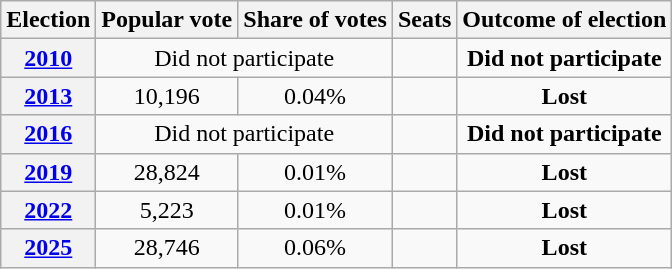<table class="sortable wikitable" style="text-align:center">
<tr>
<th>Election</th>
<th>Popular vote</th>
<th>Share of votes</th>
<th>Seats</th>
<th>Outcome of election</th>
</tr>
<tr>
<th><a href='#'>2010</a></th>
<td colspan="2">Did not participate</td>
<td></td>
<td><strong>Did not participate</strong></td>
</tr>
<tr>
<th><a href='#'>2013</a></th>
<td>10,196</td>
<td>0.04%</td>
<td></td>
<td><strong>Lost</strong></td>
</tr>
<tr>
<th><a href='#'>2016</a></th>
<td colspan="2">Did not participate</td>
<td></td>
<td><strong>Did not participate</strong></td>
</tr>
<tr>
<th><a href='#'>2019</a></th>
<td>28,824</td>
<td>0.01%</td>
<td></td>
<td><strong>Lost</strong></td>
</tr>
<tr>
<th><a href='#'>2022</a></th>
<td>5,223</td>
<td>0.01%</td>
<td></td>
<td><strong>Lost</strong></td>
</tr>
<tr>
<th><a href='#'>2025</a></th>
<td>28,746</td>
<td>0.06%</td>
<td></td>
<td><strong>Lost</strong></td>
</tr>
</table>
